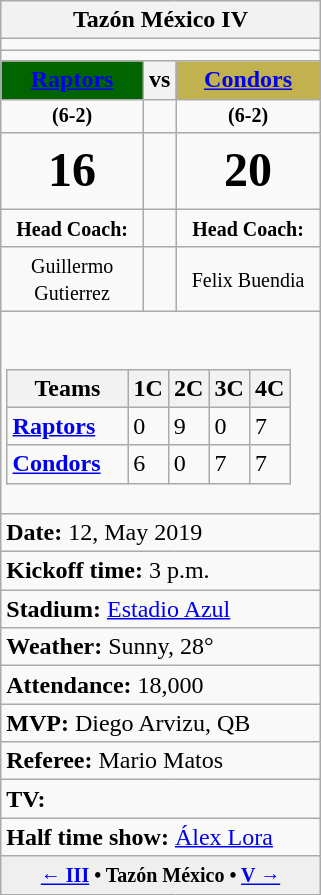<table class="wikitable" style="width:214px;" class="floatright" style="border: 1px  solid black;">
<tr>
<th colspan="3">Tazón México IV</th>
</tr>
<tr>
<td colspan="3"></td>
</tr>
<tr>
<td colspan="3"></td>
</tr>
<tr>
<th width=102px style="background:DarkGreen; color:white"><a href='#'><strong>Raptors</strong></a></th>
<th width=10px>vs</th>
<th width=102px style="background:#C1B14F;"><a href='#'><strong>Condors</strong></a></th>
</tr>
<tr style="text-align:center; font-size:smaller;">
<td><strong>(6-2)</strong></td>
<td></td>
<td><strong>(6-2)</strong></td>
</tr>
<tr style="text-align:center; font-size:xx-large;">
<td><strong>16</strong></td>
<td></td>
<td><strong>20</strong></td>
</tr>
<tr>
<td align="center"><small><strong>Head Coach:</strong></small></td>
<td></td>
<td align="center"><small><strong>Head Coach:</strong></small></td>
</tr>
<tr>
<td align="center"><small>Guillermo Gutierrez</small></td>
<td></td>
<td align="center"><small>Felix Buendia</small></td>
</tr>
<tr>
<td colspan=3 align=center><br><table class="wikitable">
<tr>
<th width="130">Teams</th>
<th width="20">1C</th>
<th width="20">2C</th>
<th width="20">3C</th>
<th width="20">4C</th>
</tr>
<tr>
<td> <a href='#'><strong>Raptors</strong></a></td>
<td>0</td>
<td>9</td>
<td>0</td>
<td>7</td>
</tr>
<tr>
<td> <a href='#'><strong>Condors</strong></a></td>
<td>6</td>
<td>0</td>
<td>7</td>
<td>7</td>
</tr>
</table>
</td>
</tr>
<tr>
<td colspan="3"><strong>Date:</strong> 12, May 2019</td>
</tr>
<tr>
<td colspan="3"><strong>Kickoff time:</strong> 3 p.m.</td>
</tr>
<tr>
<td colspan="3"><strong>Stadium:</strong> <a href='#'>Estadio Azul</a></td>
</tr>
<tr>
<td colspan="3"><strong>Weather:</strong> Sunny, 28°</td>
</tr>
<tr>
<td colspan="3"><strong>Attendance:</strong> 18,000</td>
</tr>
<tr>
<td colspan="3"><strong>MVP:</strong> Diego Arvizu, QB</td>
</tr>
<tr>
<td colspan="3"><strong>Referee:</strong> Mario Matos</td>
</tr>
<tr>
<td colspan="3"><strong>TV:</strong>        </td>
</tr>
<tr>
<td colspan="3"><strong>Half time show:</strong> <a href='#'>Álex Lora</a></td>
</tr>
<tr>
<th colspan="3" style="background: #efefef;"><small><a href='#'>← III</a> • Tazón México • <a href='#'>V →</a></small></th>
</tr>
</table>
